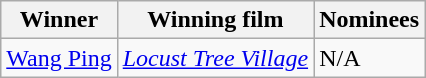<table class="wikitable">
<tr>
<th>Winner</th>
<th>Winning film</th>
<th>Nominees</th>
</tr>
<tr>
<td><a href='#'>Wang Ping</a></td>
<td><em><a href='#'>Locust Tree Village</a></em></td>
<td>N/A</td>
</tr>
</table>
